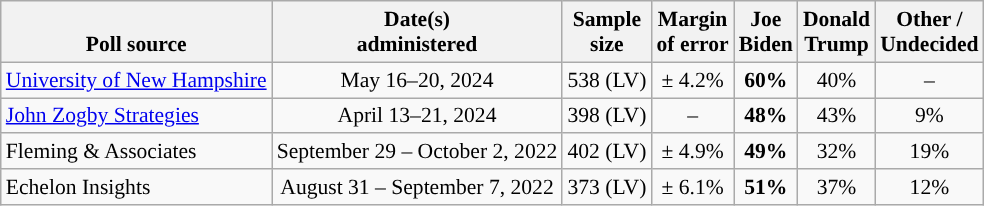<table class="wikitable sortable mw-datatable" style="font-size:90%;text-align:center;line-height:17px">
<tr valign=bottom>
<th>Poll source</th>
<th>Date(s)<br>administered</th>
<th>Sample<br>size</th>
<th>Margin<br>of error</th>
<th class="unsortable">Joe<br>Biden<br></th>
<th class="unsortable">Donald<br>Trump<br></th>
<th class="unsortable">Other /<br>Undecided</th>
</tr>
<tr>
<td style="text-align:left;"><a href='#'>University of New Hampshire</a></td>
<td data-sort-value="2024-05-23">May 16–20, 2024</td>
<td>538 (LV)</td>
<td>± 4.2%</td>
<td style="color:black;background-color:"><strong>60%</strong></td>
<td>40%</td>
<td>–</td>
</tr>
<tr>
<td style="text-align:left;"><a href='#'>John Zogby Strategies</a></td>
<td data-sort-value="2024-05-01">April 13–21, 2024</td>
<td>398 (LV)</td>
<td>–</td>
<td style="color:black;background-color:"><strong>48%</strong></td>
<td>43%</td>
<td>9%</td>
</tr>
<tr>
<td style="text-align:left;">Fleming & Associates</td>
<td data-sort-value="2022-10-02">September 29 – October 2, 2022</td>
<td>402 (LV)</td>
<td>± 4.9%</td>
<td style="color:black;background-color:"><strong>49%</strong></td>
<td>32%</td>
<td>19%</td>
</tr>
<tr>
<td style="text-align:left;">Echelon Insights</td>
<td data-sort-value="2022-09-07">August 31 – September 7, 2022</td>
<td>373 (LV)</td>
<td>± 6.1%</td>
<td style="color:black;background-color:"><strong>51%</strong></td>
<td>37%</td>
<td>12%</td>
</tr>
</table>
